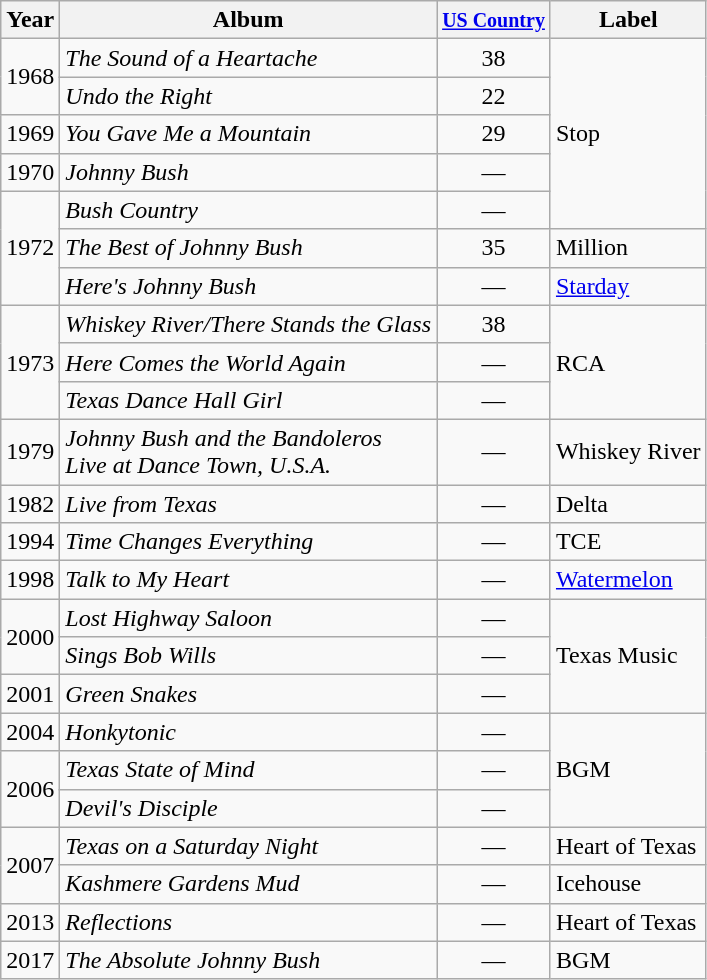<table class="wikitable">
<tr>
<th>Year</th>
<th>Album</th>
<th><small><a href='#'>US Country</a></small></th>
<th>Label</th>
</tr>
<tr>
<td rowspan="2">1968</td>
<td><em>The Sound of a Heartache</em></td>
<td align="center">38</td>
<td rowspan="5">Stop</td>
</tr>
<tr>
<td><em>Undo the Right</em></td>
<td align="center">22</td>
</tr>
<tr>
<td>1969</td>
<td><em>You Gave Me a Mountain</em></td>
<td align="center">29</td>
</tr>
<tr>
<td>1970</td>
<td><em>Johnny Bush</em></td>
<td align="center">—</td>
</tr>
<tr>
<td rowspan="3">1972</td>
<td><em>Bush Country</em></td>
<td align="center">—</td>
</tr>
<tr>
<td><em>The Best of Johnny Bush</em></td>
<td align="center">35</td>
<td>Million</td>
</tr>
<tr>
<td><em>Here's Johnny Bush</em></td>
<td align="center">—</td>
<td><a href='#'>Starday</a></td>
</tr>
<tr>
<td rowspan="3">1973</td>
<td><em>Whiskey River/There Stands the Glass</em></td>
<td align="center">38</td>
<td rowspan="3">RCA</td>
</tr>
<tr>
<td><em>Here Comes the World Again</em></td>
<td align="center">—</td>
</tr>
<tr>
<td><em>Texas Dance Hall Girl</em></td>
<td align="center">—</td>
</tr>
<tr>
<td>1979</td>
<td><em>Johnny Bush and the Bandoleros<br>Live at Dance Town, U.S.A.</em></td>
<td align="center">—</td>
<td>Whiskey River</td>
</tr>
<tr>
<td>1982</td>
<td><em>Live from Texas</em></td>
<td align="center">—</td>
<td>Delta</td>
</tr>
<tr>
<td>1994</td>
<td><em>Time Changes Everything</em></td>
<td align="center">—</td>
<td>TCE</td>
</tr>
<tr>
<td>1998</td>
<td><em>Talk to My Heart</em></td>
<td align="center">—</td>
<td><a href='#'>Watermelon</a></td>
</tr>
<tr>
<td rowspan="2">2000</td>
<td><em>Lost Highway Saloon</em></td>
<td align="center">—</td>
<td rowspan="3">Texas Music</td>
</tr>
<tr>
<td><em>Sings Bob Wills</em></td>
<td align="center">—</td>
</tr>
<tr>
<td>2001</td>
<td><em>Green Snakes</em></td>
<td align="center">—</td>
</tr>
<tr>
<td>2004</td>
<td><em>Honkytonic</em></td>
<td align="center">—</td>
<td rowspan="3">BGM</td>
</tr>
<tr>
<td rowspan="2">2006</td>
<td><em>Texas State of Mind</em></td>
<td align="center">—</td>
</tr>
<tr>
<td><em>Devil's Disciple</em></td>
<td align="center">—</td>
</tr>
<tr>
<td rowspan="2">2007</td>
<td><em>Texas on a Saturday Night</em></td>
<td align="center">—</td>
<td>Heart of Texas</td>
</tr>
<tr>
<td><em>Kashmere Gardens Mud</em></td>
<td align="center">—</td>
<td>Icehouse</td>
</tr>
<tr>
<td>2013</td>
<td><em>Reflections</em></td>
<td align="center">—</td>
<td>Heart of Texas</td>
</tr>
<tr>
<td>2017</td>
<td><em>The Absolute Johnny Bush</em></td>
<td align="center">—</td>
<td>BGM</td>
</tr>
</table>
